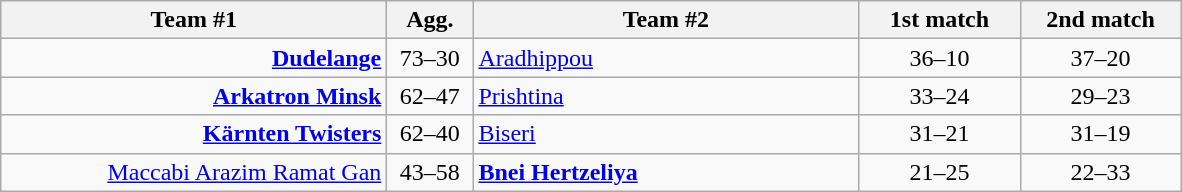<table class=wikitable style="text-align:center">
<tr>
<th width=250>Team #1</th>
<th width=50>Agg.</th>
<th width=250>Team #2</th>
<th width=100>1st match</th>
<th width=100>2nd match</th>
</tr>
<tr>
<td align=right><strong><a href='#'>Dudelange</a></strong> </td>
<td align=center>73–30</td>
<td align=left> <a href='#'>Aradhippou</a></td>
<td align=center>36–10</td>
<td align=center>37–20</td>
</tr>
<tr>
<td align=right><strong><a href='#'>Arkatron Minsk</a></strong> </td>
<td align=center>62–47</td>
<td align=left> <a href='#'>Prishtina</a></td>
<td align=center>33–24</td>
<td align=center>29–23</td>
</tr>
<tr>
<td align=right><strong><a href='#'>Kärnten Twisters</a></strong> </td>
<td align=center>62–40</td>
<td align=left> <a href='#'>Biseri</a></td>
<td align=center>31–21</td>
<td align=center>31–19</td>
</tr>
<tr>
<td align=right><a href='#'>Maccabi Arazim Ramat Gan</a> </td>
<td align=center>43–58</td>
<td align=left> <strong><a href='#'>Bnei Hertzeliya</a></strong></td>
<td align=center>21–25</td>
<td align=center>22–33</td>
</tr>
</table>
